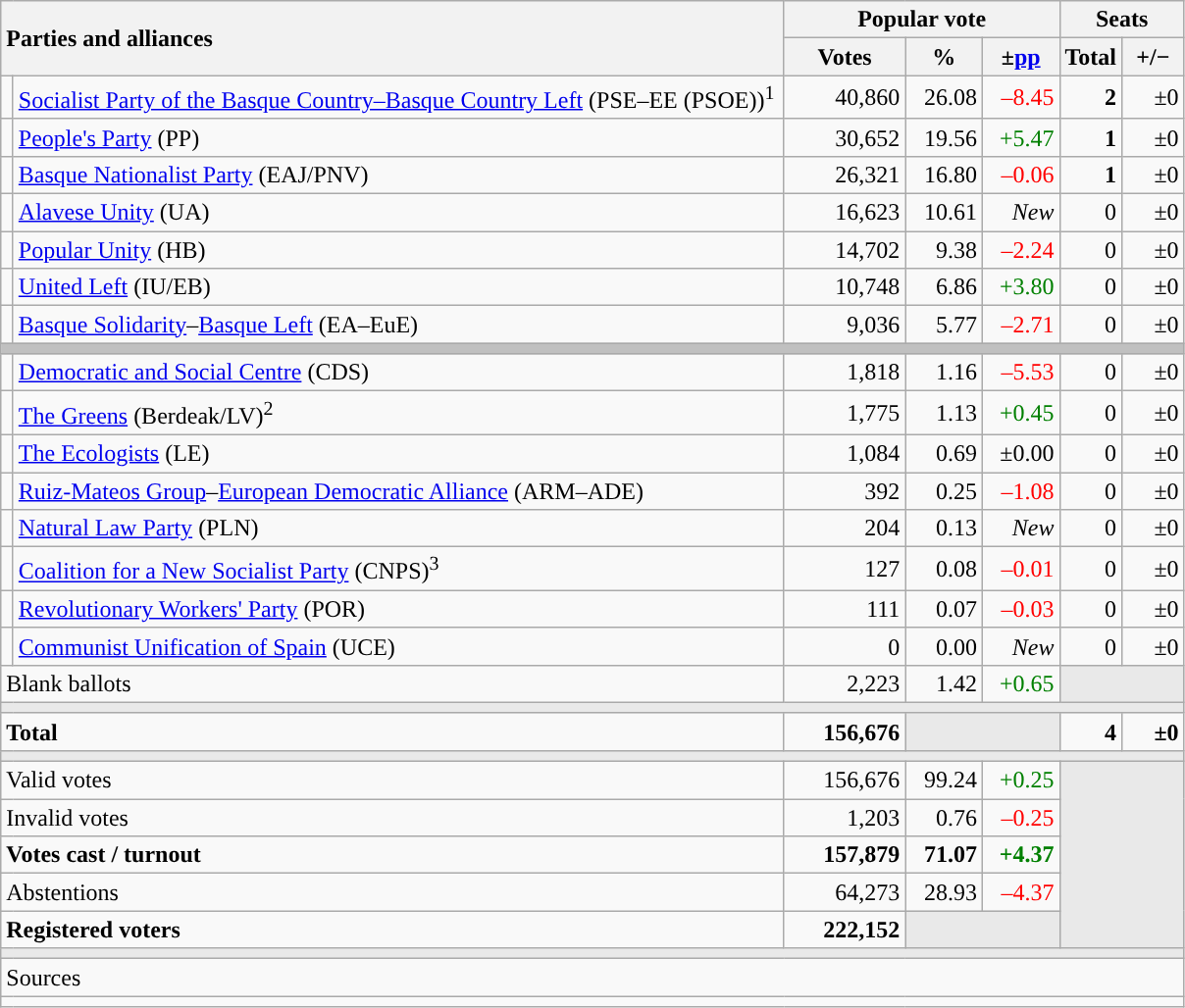<table class="wikitable" style="text-align:right;">
<tr>
<th style="text-align:left;" rowspan="2" colspan="2" width="525">Parties and alliances</th>
<th colspan="3">Popular vote</th>
<th colspan="2">Seats</th>
</tr>
<tr>
<th width="75">Votes</th>
<th width="45">%</th>
<th width="45">±<a href='#'>pp</a></th>
<th width="35">Total</th>
<th width="35">+/−</th>
</tr>
<tr>
<td width="1" style="color:inherit;background:"></td>
<td align="left"><a href='#'>Socialist Party of the Basque Country–Basque Country Left</a> (PSE–EE (PSOE))<sup>1</sup></td>
<td>40,860</td>
<td>26.08</td>
<td style="color:red;">–8.45</td>
<td><strong>2</strong></td>
<td>±0</td>
</tr>
<tr>
<td style="color:inherit;background:"></td>
<td align="left"><a href='#'>People's Party</a> (PP)</td>
<td>30,652</td>
<td>19.56</td>
<td style="color:green;">+5.47</td>
<td><strong>1</strong></td>
<td>±0</td>
</tr>
<tr>
<td style="color:inherit;background:"></td>
<td align="left"><a href='#'>Basque Nationalist Party</a> (EAJ/PNV)</td>
<td>26,321</td>
<td>16.80</td>
<td style="color:red;">–0.06</td>
<td><strong>1</strong></td>
<td>±0</td>
</tr>
<tr>
<td style="color:inherit;background:"></td>
<td align="left"><a href='#'>Alavese Unity</a> (UA)</td>
<td>16,623</td>
<td>10.61</td>
<td><em>New</em></td>
<td>0</td>
<td>±0</td>
</tr>
<tr>
<td style="color:inherit;background:"></td>
<td align="left"><a href='#'>Popular Unity</a> (HB)</td>
<td>14,702</td>
<td>9.38</td>
<td style="color:red;">–2.24</td>
<td>0</td>
<td>±0</td>
</tr>
<tr>
<td style="color:inherit;background:"></td>
<td align="left"><a href='#'>United Left</a> (IU/EB)</td>
<td>10,748</td>
<td>6.86</td>
<td style="color:green;">+3.80</td>
<td>0</td>
<td>±0</td>
</tr>
<tr>
<td style="color:inherit;background:"></td>
<td align="left"><a href='#'>Basque Solidarity</a>–<a href='#'>Basque Left</a> (EA–EuE)</td>
<td>9,036</td>
<td>5.77</td>
<td style="color:red;">–2.71</td>
<td>0</td>
<td>±0</td>
</tr>
<tr>
<td colspan="7" bgcolor="#C0C0C0"></td>
</tr>
<tr>
<td style="color:inherit;background:"></td>
<td align="left"><a href='#'>Democratic and Social Centre</a> (CDS)</td>
<td>1,818</td>
<td>1.16</td>
<td style="color:red;">–5.53</td>
<td>0</td>
<td>±0</td>
</tr>
<tr>
<td style="color:inherit;background:"></td>
<td align="left"><a href='#'>The Greens</a> (Berdeak/LV)<sup>2</sup></td>
<td>1,775</td>
<td>1.13</td>
<td style="color:green;">+0.45</td>
<td>0</td>
<td>±0</td>
</tr>
<tr>
<td style="color:inherit;background:"></td>
<td align="left"><a href='#'>The Ecologists</a> (LE)</td>
<td>1,084</td>
<td>0.69</td>
<td>±0.00</td>
<td>0</td>
<td>±0</td>
</tr>
<tr>
<td style="color:inherit;background:"></td>
<td align="left"><a href='#'>Ruiz-Mateos Group</a>–<a href='#'>European Democratic Alliance</a> (ARM–ADE)</td>
<td>392</td>
<td>0.25</td>
<td style="color:red;">–1.08</td>
<td>0</td>
<td>±0</td>
</tr>
<tr>
<td style="color:inherit;background:"></td>
<td align="left"><a href='#'>Natural Law Party</a> (PLN)</td>
<td>204</td>
<td>0.13</td>
<td><em>New</em></td>
<td>0</td>
<td>±0</td>
</tr>
<tr>
<td style="color:inherit;background:"></td>
<td align="left"><a href='#'>Coalition for a New Socialist Party</a> (CNPS)<sup>3</sup></td>
<td>127</td>
<td>0.08</td>
<td style="color:red;">–0.01</td>
<td>0</td>
<td>±0</td>
</tr>
<tr>
<td style="color:inherit;background:"></td>
<td align="left"><a href='#'>Revolutionary Workers' Party</a> (POR)</td>
<td>111</td>
<td>0.07</td>
<td style="color:red;">–0.03</td>
<td>0</td>
<td>±0</td>
</tr>
<tr>
<td style="color:inherit;background:"></td>
<td align="left"><a href='#'>Communist Unification of Spain</a> (UCE)</td>
<td>0</td>
<td>0.00</td>
<td><em>New</em></td>
<td>0</td>
<td>±0</td>
</tr>
<tr>
<td align="left" colspan="2">Blank ballots</td>
<td>2,223</td>
<td>1.42</td>
<td style="color:green;">+0.65</td>
<td bgcolor="#E9E9E9" colspan="2"></td>
</tr>
<tr>
<td colspan="7" bgcolor="#E9E9E9"></td>
</tr>
<tr style="font-weight:bold;">
<td align="left" colspan="2">Total</td>
<td>156,676</td>
<td bgcolor="#E9E9E9" colspan="2"></td>
<td>4</td>
<td>±0</td>
</tr>
<tr>
<td colspan="7" bgcolor="#E9E9E9"></td>
</tr>
<tr>
<td align="left" colspan="2">Valid votes</td>
<td>156,676</td>
<td>99.24</td>
<td style="color:green;">+0.25</td>
<td bgcolor="#E9E9E9" colspan="2" rowspan="5"></td>
</tr>
<tr>
<td align="left" colspan="2">Invalid votes</td>
<td>1,203</td>
<td>0.76</td>
<td style="color:red;">–0.25</td>
</tr>
<tr style="font-weight:bold;">
<td align="left" colspan="2">Votes cast / turnout</td>
<td>157,879</td>
<td>71.07</td>
<td style="color:green;">+4.37</td>
</tr>
<tr>
<td align="left" colspan="2">Abstentions</td>
<td>64,273</td>
<td>28.93</td>
<td style="color:red;">–4.37</td>
</tr>
<tr style="font-weight:bold;">
<td align="left" colspan="2">Registered voters</td>
<td>222,152</td>
<td bgcolor="#E9E9E9" colspan="2"></td>
</tr>
<tr>
<td colspan="7" bgcolor="#E9E9E9"></td>
</tr>
<tr>
<td align="left" colspan="7">Sources</td>
</tr>
<tr>
<td colspan="7" style="text-align:left; max-width:790px;"></td>
</tr>
</table>
